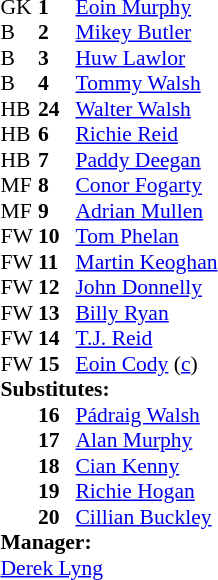<table cellspacing="0" cellpadding="0" style="font-size:90%; margin:0.2em auto;">
<tr>
<th width="25"></th>
<th width="25"></th>
</tr>
<tr>
<td>GK</td>
<td><strong>1</strong></td>
<td><a href='#'>Eoin Murphy</a></td>
</tr>
<tr>
<td>B</td>
<td><strong>2</strong></td>
<td><a href='#'>Mikey Butler</a></td>
</tr>
<tr>
<td>B</td>
<td><strong>3</strong></td>
<td><a href='#'>Huw Lawlor</a></td>
</tr>
<tr>
<td>B</td>
<td><strong>4</strong></td>
<td><a href='#'>Tommy Walsh</a></td>
</tr>
<tr>
<td>HB</td>
<td><strong>24</strong></td>
<td><a href='#'>Walter Walsh</a></td>
<td></td>
<td></td>
</tr>
<tr>
<td>HB</td>
<td><strong>6</strong></td>
<td><a href='#'>Richie Reid</a></td>
</tr>
<tr>
<td>HB</td>
<td><strong>7</strong></td>
<td><a href='#'>Paddy Deegan</a></td>
</tr>
<tr>
<td>MF</td>
<td><strong>8</strong></td>
<td><a href='#'>Conor Fogarty</a></td>
<td></td>
<td></td>
</tr>
<tr>
<td>MF</td>
<td><strong>9</strong></td>
<td><a href='#'>Adrian Mullen</a></td>
</tr>
<tr>
<td>FW</td>
<td><strong>10</strong></td>
<td><a href='#'>Tom Phelan</a></td>
<td></td>
<td></td>
</tr>
<tr>
<td>FW</td>
<td><strong>11</strong></td>
<td><a href='#'>Martin Keoghan</a></td>
</tr>
<tr>
<td>FW</td>
<td><strong>12</strong></td>
<td><a href='#'>John Donnelly</a></td>
<td></td>
<td></td>
</tr>
<tr>
<td>FW</td>
<td><strong>13</strong></td>
<td><a href='#'>Billy Ryan</a></td>
<td></td>
<td></td>
</tr>
<tr>
<td>FW</td>
<td><strong>14</strong></td>
<td><a href='#'>T.J. Reid</a></td>
</tr>
<tr>
<td>FW</td>
<td><strong>15</strong></td>
<td><a href='#'>Eoin Cody</a> (<a href='#'>c</a>)</td>
</tr>
<tr>
<td colspan=3><strong>Substitutes:</strong></td>
</tr>
<tr>
<td></td>
<td><strong>16</strong></td>
<td><a href='#'>Pádraig Walsh</a></td>
<td></td>
<td></td>
</tr>
<tr>
<td></td>
<td><strong>17</strong></td>
<td><a href='#'>Alan Murphy</a></td>
<td></td>
<td></td>
</tr>
<tr>
<td></td>
<td><strong>18</strong></td>
<td><a href='#'>Cian Kenny</a></td>
<td></td>
<td></td>
</tr>
<tr>
<td></td>
<td><strong>19</strong></td>
<td><a href='#'>Richie Hogan</a></td>
<td></td>
<td></td>
</tr>
<tr>
<td></td>
<td><strong>20</strong></td>
<td><a href='#'>Cillian Buckley</a></td>
<td></td>
<td></td>
</tr>
<tr>
<td colspan=3><strong>Manager:</strong></td>
</tr>
<tr>
<td colspan=4><a href='#'>Derek Lyng</a></td>
</tr>
</table>
